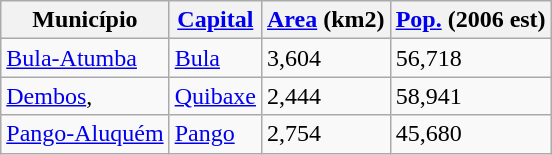<table class="wikitable sortable">
<tr>
<th>Município</th>
<th><a href='#'>Capital</a></th>
<th><a href='#'>Area</a> (km2)</th>
<th><a href='#'>Pop.</a> (2006 est)</th>
</tr>
<tr>
<td><a href='#'>Bula-Atumba</a></td>
<td><a href='#'>Bula</a></td>
<td>3,604</td>
<td>56,718</td>
</tr>
<tr>
<td><a href='#'>Dembos</a>,</td>
<td><a href='#'>Quibaxe</a></td>
<td>2,444</td>
<td>58,941</td>
</tr>
<tr>
<td><a href='#'>Pango-Aluquém</a></td>
<td><a href='#'>Pango</a></td>
<td>2,754</td>
<td>45,680</td>
</tr>
</table>
